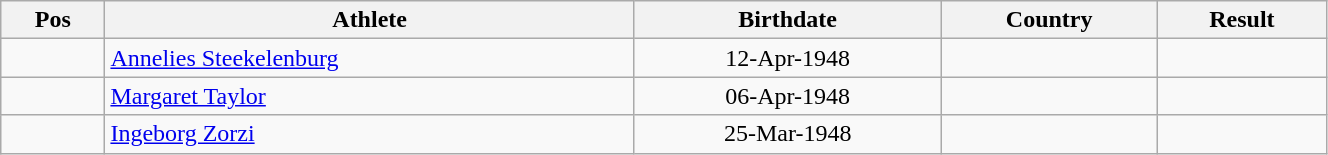<table class="wikitable"  style="text-align:center; width:70%;">
<tr>
<th>Pos</th>
<th>Athlete</th>
<th>Birthdate</th>
<th>Country</th>
<th>Result</th>
</tr>
<tr>
<td align=center></td>
<td align=left><a href='#'>Annelies Steekelenburg</a></td>
<td>12-Apr-1948</td>
<td align=left></td>
<td></td>
</tr>
<tr>
<td align=center></td>
<td align=left><a href='#'>Margaret Taylor</a></td>
<td>06-Apr-1948</td>
<td align=left></td>
<td></td>
</tr>
<tr>
<td align=center></td>
<td align=left><a href='#'>Ingeborg Zorzi</a></td>
<td>25-Mar-1948</td>
<td align=left></td>
<td></td>
</tr>
</table>
